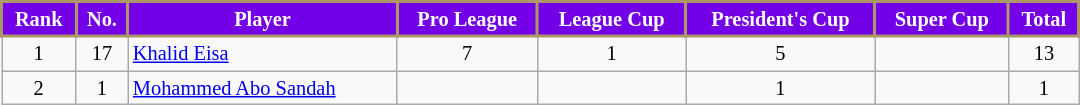<table class="wikitable" style="width:57%; text-align:center; font-size:85%;">
<tr>
<th style="color:#FFFFFF; background: #7300E6; border:2px solid #AB9767;">Rank</th>
<th style="color:#FFFFFF; background: #7300E6; border:2px solid #AB9767;">No.</th>
<th style="color:#FFFFFF; background: #7300E6; border:2px solid #AB9767;">Player</th>
<th style="color:#FFFFFF; background: #7300E6; border:2px solid #AB9767;">Pro League</th>
<th style="color:#FFFFFF; background: #7300E6; border:2px solid #AB9767;">League Cup</th>
<th style="color:#FFFFFF; background: #7300E6; border:2px solid #AB9767;">President's Cup</th>
<th style="color:#FFFFFF; background: #7300E6; border:2px solid #AB9767;">Super Cup</th>
<th style="color:#FFFFFF; background: #7300E6; border:2px solid #AB9767;">Total</th>
</tr>
<tr>
<td align=center>1</td>
<td align=center>17</td>
<td align=left> <a href='#'>Khalid Eisa</a></td>
<td rowspan=1 align="center">7</td>
<td rowspan=1 align="center">1</td>
<td rowspan=1 align="center">5</td>
<td rowspan=1 align="center"></td>
<td rowspan=1 align="center">13</td>
</tr>
<tr>
<td align=center>2</td>
<td align=center>1</td>
<td align=left> <a href='#'>Mohammed Abo Sandah</a></td>
<td rowspan=1 align="center"></td>
<td rowspan=1 align="center"></td>
<td rowspan=1 align="center">1</td>
<td rowspan=1 align="center"></td>
<td rowspan=1 align="center">1</td>
</tr>
</table>
